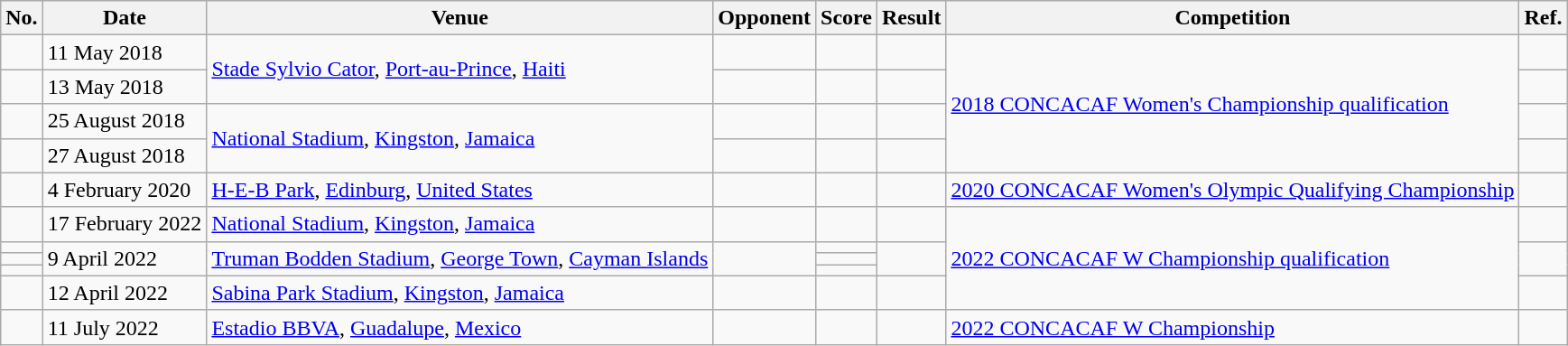<table class="wikitable">
<tr>
<th>No.</th>
<th>Date</th>
<th>Venue</th>
<th>Opponent</th>
<th>Score</th>
<th>Result</th>
<th>Competition</th>
<th>Ref.</th>
</tr>
<tr>
<td></td>
<td>11 May 2018</td>
<td rowspan=2><a href='#'>Stade Sylvio Cator</a>, <a href='#'>Port-au-Prince</a>, <a href='#'>Haiti</a></td>
<td></td>
<td></td>
<td></td>
<td rowspan=4><a href='#'>2018 CONCACAF Women's Championship qualification</a></td>
<td></td>
</tr>
<tr>
<td></td>
<td>13 May 2018</td>
<td></td>
<td></td>
<td></td>
<td></td>
</tr>
<tr>
<td></td>
<td>25 August 2018</td>
<td rowspan=2><a href='#'>National Stadium</a>, <a href='#'>Kingston</a>, <a href='#'>Jamaica</a></td>
<td></td>
<td></td>
<td></td>
<td></td>
</tr>
<tr>
<td></td>
<td>27 August 2018</td>
<td></td>
<td></td>
<td></td>
<td></td>
</tr>
<tr>
<td></td>
<td>4 February 2020</td>
<td><a href='#'>H-E-B Park</a>, <a href='#'>Edinburg</a>, <a href='#'>United States</a></td>
<td></td>
<td></td>
<td></td>
<td><a href='#'>2020 CONCACAF Women's Olympic Qualifying Championship</a></td>
<td></td>
</tr>
<tr>
<td></td>
<td>17 February 2022</td>
<td><a href='#'>National Stadium</a>, <a href='#'>Kingston</a>, <a href='#'>Jamaica</a></td>
<td></td>
<td></td>
<td></td>
<td rowspan=5><a href='#'>2022 CONCACAF W Championship qualification</a></td>
<td></td>
</tr>
<tr>
<td></td>
<td rowspan=3>9 April 2022</td>
<td rowspan=3><a href='#'>Truman Bodden Stadium</a>, <a href='#'>George Town</a>, <a href='#'>Cayman Islands</a></td>
<td rowspan=3></td>
<td></td>
<td rowspan=3></td>
<td rowspan=3></td>
</tr>
<tr>
<td></td>
<td></td>
</tr>
<tr>
<td></td>
<td></td>
</tr>
<tr>
<td></td>
<td>12 April 2022</td>
<td><a href='#'>Sabina Park Stadium</a>, <a href='#'>Kingston</a>, <a href='#'>Jamaica</a></td>
<td></td>
<td></td>
<td></td>
<td></td>
</tr>
<tr>
<td></td>
<td>11 July 2022</td>
<td><a href='#'>Estadio BBVA</a>, <a href='#'>Guadalupe</a>, <a href='#'>Mexico</a></td>
<td></td>
<td></td>
<td></td>
<td><a href='#'>2022 CONCACAF W Championship</a></td>
<td></td>
</tr>
</table>
